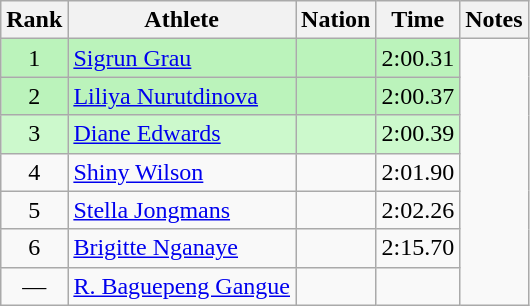<table class="wikitable sortable" style="text-align:center">
<tr>
<th>Rank</th>
<th>Athlete</th>
<th>Nation</th>
<th>Time</th>
<th>Notes</th>
</tr>
<tr style="background:#bbf3bb;">
<td>1</td>
<td align=left><a href='#'>Sigrun Grau</a></td>
<td align=left></td>
<td>2:00.31</td>
</tr>
<tr style="background:#bbf3bb;">
<td>2</td>
<td align=left><a href='#'>Liliya Nurutdinova</a></td>
<td align=left></td>
<td>2:00.37</td>
</tr>
<tr style="background:#ccf9cc;">
<td>3</td>
<td align=left><a href='#'>Diane Edwards</a></td>
<td align=left></td>
<td>2:00.39</td>
</tr>
<tr>
<td>4</td>
<td align=left><a href='#'>Shiny Wilson</a></td>
<td align=left></td>
<td>2:01.90</td>
</tr>
<tr>
<td>5</td>
<td align=left><a href='#'>Stella Jongmans</a></td>
<td align=left></td>
<td>2:02.26</td>
</tr>
<tr>
<td>6</td>
<td align=left><a href='#'>Brigitte Nganaye</a></td>
<td align=left></td>
<td>2:15.70</td>
</tr>
<tr>
<td align="center">—</td>
<td align=left><a href='#'>R. Baguepeng Gangue</a></td>
<td align=left></td>
<td></td>
</tr>
</table>
